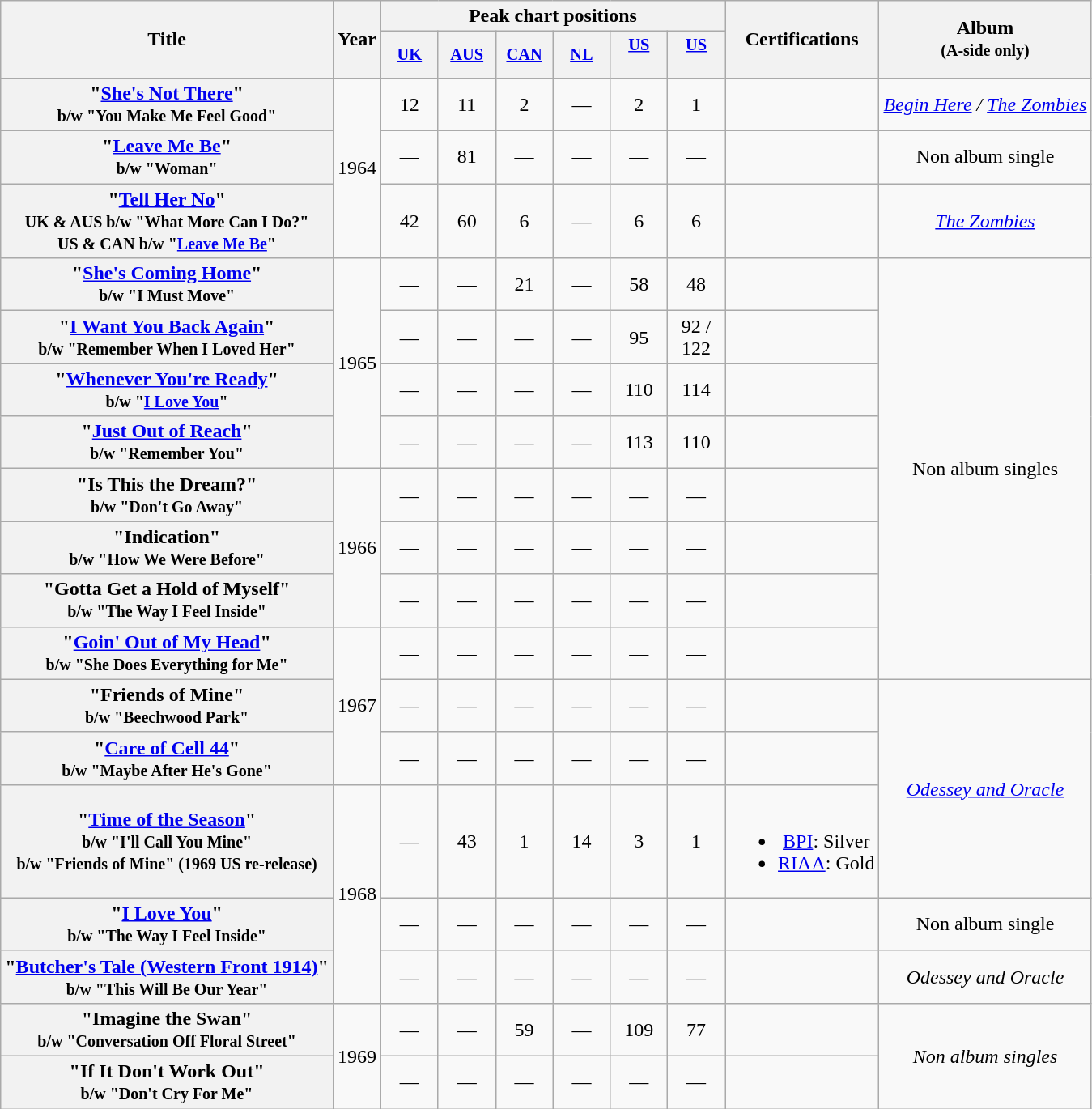<table class="wikitable plainrowheaders" style="text-align:center;">
<tr>
<th rowspan="2">Title</th>
<th rowspan="2">Year</th>
<th colspan="6">Peak chart positions</th>
<th rowspan="2">Certifications</th>
<th rowspan="2">Album<br><small>(A-side only)</small></th>
</tr>
<tr>
<th style="width:3em;font-size:85%"><a href='#'>UK</a><br></th>
<th style="width:3em;font-size:85%"><a href='#'>AUS</a><br></th>
<th style="width:3em;font-size:85%"><a href='#'>CAN</a></th>
<th style="width:3em;font-size:85%"><a href='#'>NL</a><br></th>
<th style="width:3em;font-size:85%"><a href='#'>US<br></a><br></th>
<th style="width:3em;font-size:85%"><a href='#'>US<br></a><br></th>
</tr>
<tr>
<th scope="row">"<a href='#'>She's Not There</a>"<br><small>b/w "You Make Me Feel Good"</small></th>
<td rowspan="3">1964</td>
<td>12</td>
<td>11</td>
<td>2</td>
<td>—</td>
<td>2</td>
<td>1</td>
<td></td>
<td><em><a href='#'>Begin Here</a> / <a href='#'>The Zombies</a></em></td>
</tr>
<tr>
<th scope="row">"<a href='#'>Leave Me Be</a>"<br><small>b/w "Woman"</small></th>
<td>—</td>
<td>81</td>
<td>—</td>
<td>—</td>
<td>—</td>
<td>—</td>
<td></td>
<td>Non album single</td>
</tr>
<tr>
<th scope="row">"<a href='#'>Tell Her No</a>"<br><small>UK & AUS b/w "What More Can I Do?"<br>US & CAN b/w "<a href='#'>Leave Me Be</a>"</small></th>
<td>42</td>
<td>60</td>
<td>6</td>
<td>—</td>
<td>6</td>
<td>6</td>
<td></td>
<td><em><a href='#'>The Zombies</a></em></td>
</tr>
<tr>
<th scope="row">"<a href='#'>She's Coming Home</a>"<br><small>b/w "I Must Move"</small></th>
<td rowspan="4">1965</td>
<td>—</td>
<td>—</td>
<td>21</td>
<td>—</td>
<td>58</td>
<td>48</td>
<td></td>
<td rowspan="8">Non album singles</td>
</tr>
<tr>
<th scope="row">"<a href='#'>I Want You Back Again</a>"<br><small>b/w "Remember When I Loved Her"</small></th>
<td>—</td>
<td>—</td>
<td>—</td>
<td>—</td>
<td>95</td>
<td>92 / 122</td>
<td></td>
</tr>
<tr>
<th scope="row">"<a href='#'>Whenever You're Ready</a>"<br><small>b/w "<a href='#'>I Love You</a>"</small></th>
<td>—</td>
<td>—</td>
<td>—</td>
<td>—</td>
<td>110</td>
<td>114</td>
<td></td>
</tr>
<tr>
<th scope="row">"<a href='#'>Just Out of Reach</a>"<br><small>b/w "Remember You"</small></th>
<td>—</td>
<td>—</td>
<td>—</td>
<td>—</td>
<td>113</td>
<td>110</td>
<td></td>
</tr>
<tr>
<th scope="row">"Is This the Dream?"<br><small>b/w "Don't Go Away"</small></th>
<td rowspan="3">1966</td>
<td>—</td>
<td>—</td>
<td>—</td>
<td>—</td>
<td>—</td>
<td>—</td>
<td></td>
</tr>
<tr>
<th scope="row">"Indication"<br><small>b/w "How We Were Before"</small></th>
<td>—</td>
<td>—</td>
<td>—</td>
<td>—</td>
<td>—</td>
<td>—</td>
<td></td>
</tr>
<tr>
<th scope="row">"Gotta Get a Hold of Myself"<br><small>b/w "The Way I Feel Inside"</small></th>
<td>—</td>
<td>—</td>
<td>—</td>
<td>—</td>
<td>—</td>
<td>—</td>
<td></td>
</tr>
<tr>
<th scope="row">"<a href='#'>Goin' Out of My Head</a>"<br><small>b/w "She Does Everything for Me"</small></th>
<td rowspan="3">1967</td>
<td>—</td>
<td>—</td>
<td>—</td>
<td>—</td>
<td>—</td>
<td>—</td>
<td></td>
</tr>
<tr>
<th scope="row">"Friends of Mine"<br><small>b/w "Beechwood Park"</small></th>
<td>—</td>
<td>—</td>
<td>—</td>
<td>—</td>
<td>—</td>
<td>—</td>
<td></td>
<td rowspan="3"><em><a href='#'>Odessey and Oracle</a></em></td>
</tr>
<tr>
<th scope="row">"<a href='#'>Care of Cell 44</a>"<br><small>b/w "Maybe After He's Gone"</small></th>
<td>—</td>
<td>—</td>
<td>—</td>
<td>—</td>
<td>—</td>
<td>—</td>
<td></td>
</tr>
<tr>
<th scope="row">"<a href='#'>Time of the Season</a>"<br><small>b/w "I'll Call You Mine" </small><br><small>b/w "Friends of Mine" (1969 US re-release)</small></th>
<td rowspan="3">1968</td>
<td>—</td>
<td>43</td>
<td>1</td>
<td>14</td>
<td>3</td>
<td>1</td>
<td><br><ul><li><a href='#'>BPI</a>: Silver</li><li><a href='#'>RIAA</a>: Gold</li></ul></td>
</tr>
<tr>
<th scope="row">"<a href='#'>I Love You</a>"<br><small>b/w "The Way I Feel Inside"</small></th>
<td>—</td>
<td>—</td>
<td>—</td>
<td>—</td>
<td>—</td>
<td>—</td>
<td></td>
<td>Non album single</td>
</tr>
<tr>
<th scope="row">"<a href='#'>Butcher's Tale (Western Front 1914)</a>"<br><small>b/w "This Will Be Our Year"</small></th>
<td>—</td>
<td>—</td>
<td>—</td>
<td>—</td>
<td>—</td>
<td>—</td>
<td></td>
<td><em>Odessey and Oracle</em></td>
</tr>
<tr>
<th scope="row">"Imagine the Swan"<br><small>b/w "Conversation Off Floral Street"</small></th>
<td rowspan="2">1969</td>
<td>—</td>
<td>—</td>
<td>59</td>
<td>—</td>
<td>109</td>
<td>77</td>
<td></td>
<td rowspan="2"><em>Non album singles</em></td>
</tr>
<tr>
<th scope="row">"If It Don't Work Out"<br><small>b/w "Don't Cry For Me"</small></th>
<td>—</td>
<td>—</td>
<td>—</td>
<td>—</td>
<td>—</td>
<td>—</td>
<td></td>
</tr>
</table>
